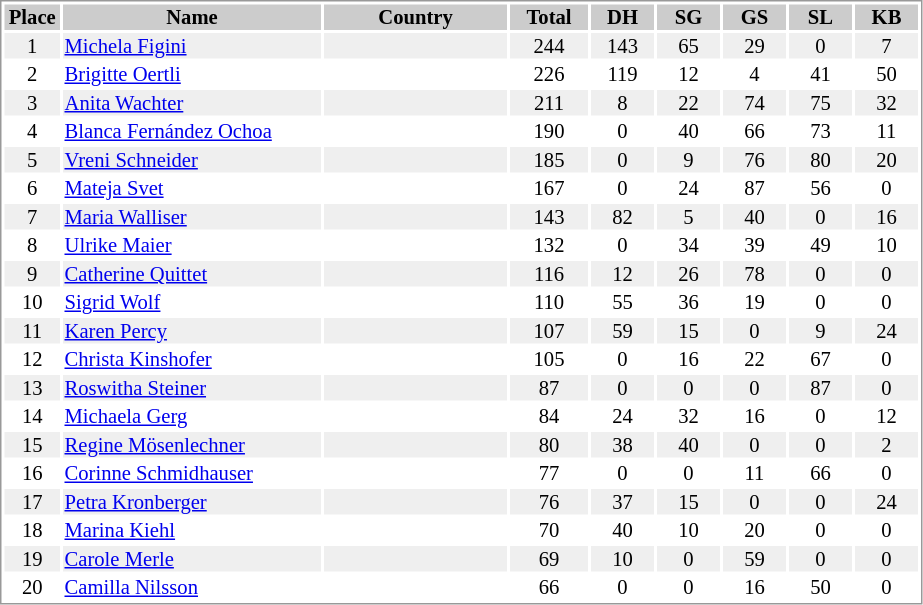<table border="0" style="border: 1px solid #999; background-color:#FFFFFF; text-align:center; font-size:86%; line-height:15px;">
<tr align="center" bgcolor="#CCCCCC">
<th width=35>Place</th>
<th width=170>Name</th>
<th width=120>Country</th>
<th width=50>Total</th>
<th width=40>DH</th>
<th width=40>SG</th>
<th width=40>GS</th>
<th width=40>SL</th>
<th width=40>KB</th>
</tr>
<tr bgcolor="#EFEFEF">
<td>1</td>
<td align="left"><a href='#'>Michela Figini</a></td>
<td align="left"></td>
<td>244</td>
<td>143</td>
<td>65</td>
<td>29</td>
<td>0</td>
<td>7</td>
</tr>
<tr>
<td>2</td>
<td align="left"><a href='#'>Brigitte Oertli</a></td>
<td align="left"></td>
<td>226</td>
<td>119</td>
<td>12</td>
<td>4</td>
<td>41</td>
<td>50</td>
</tr>
<tr bgcolor="#EFEFEF">
<td>3</td>
<td align="left"><a href='#'>Anita Wachter</a></td>
<td align="left"></td>
<td>211</td>
<td>8</td>
<td>22</td>
<td>74</td>
<td>75</td>
<td>32</td>
</tr>
<tr>
<td>4</td>
<td align="left"><a href='#'>Blanca Fernández Ochoa</a></td>
<td align="left"></td>
<td>190</td>
<td>0</td>
<td>40</td>
<td>66</td>
<td>73</td>
<td>11</td>
</tr>
<tr bgcolor="#EFEFEF">
<td>5</td>
<td align="left"><a href='#'>Vreni Schneider</a></td>
<td align="left"></td>
<td>185</td>
<td>0</td>
<td>9</td>
<td>76</td>
<td>80</td>
<td>20</td>
</tr>
<tr>
<td>6</td>
<td align="left"><a href='#'>Mateja Svet</a></td>
<td align="left"></td>
<td>167</td>
<td>0</td>
<td>24</td>
<td>87</td>
<td>56</td>
<td>0</td>
</tr>
<tr bgcolor="#EFEFEF">
<td>7</td>
<td align="left"><a href='#'>Maria Walliser</a></td>
<td align="left"></td>
<td>143</td>
<td>82</td>
<td>5</td>
<td>40</td>
<td>0</td>
<td>16</td>
</tr>
<tr>
<td>8</td>
<td align="left"><a href='#'>Ulrike Maier</a></td>
<td align="left"></td>
<td>132</td>
<td>0</td>
<td>34</td>
<td>39</td>
<td>49</td>
<td>10</td>
</tr>
<tr bgcolor="#EFEFEF">
<td>9</td>
<td align="left"><a href='#'>Catherine Quittet</a></td>
<td align="left"></td>
<td>116</td>
<td>12</td>
<td>26</td>
<td>78</td>
<td>0</td>
<td>0</td>
</tr>
<tr>
<td>10</td>
<td align="left"><a href='#'>Sigrid Wolf</a></td>
<td align="left"></td>
<td>110</td>
<td>55</td>
<td>36</td>
<td>19</td>
<td>0</td>
<td>0</td>
</tr>
<tr bgcolor="#EFEFEF">
<td>11</td>
<td align="left"><a href='#'>Karen Percy</a></td>
<td align="left"></td>
<td>107</td>
<td>59</td>
<td>15</td>
<td>0</td>
<td>9</td>
<td>24</td>
</tr>
<tr>
<td>12</td>
<td align="left"><a href='#'>Christa Kinshofer</a></td>
<td align="left"></td>
<td>105</td>
<td>0</td>
<td>16</td>
<td>22</td>
<td>67</td>
<td>0</td>
</tr>
<tr bgcolor="#EFEFEF">
<td>13</td>
<td align="left"><a href='#'>Roswitha Steiner</a></td>
<td align="left"></td>
<td>87</td>
<td>0</td>
<td>0</td>
<td>0</td>
<td>87</td>
<td>0</td>
</tr>
<tr>
<td>14</td>
<td align="left"><a href='#'>Michaela Gerg</a></td>
<td align="left"></td>
<td>84</td>
<td>24</td>
<td>32</td>
<td>16</td>
<td>0</td>
<td>12</td>
</tr>
<tr bgcolor="#EFEFEF">
<td>15</td>
<td align="left"><a href='#'>Regine Mösenlechner</a></td>
<td align="left"></td>
<td>80</td>
<td>38</td>
<td>40</td>
<td>0</td>
<td>0</td>
<td>2</td>
</tr>
<tr>
<td>16</td>
<td align="left"><a href='#'>Corinne Schmidhauser</a></td>
<td align="left"></td>
<td>77</td>
<td>0</td>
<td>0</td>
<td>11</td>
<td>66</td>
<td>0</td>
</tr>
<tr bgcolor="#EFEFEF">
<td>17</td>
<td align="left"><a href='#'>Petra Kronberger</a></td>
<td align="left"></td>
<td>76</td>
<td>37</td>
<td>15</td>
<td>0</td>
<td>0</td>
<td>24</td>
</tr>
<tr>
<td>18</td>
<td align="left"><a href='#'>Marina Kiehl</a></td>
<td align="left"></td>
<td>70</td>
<td>40</td>
<td>10</td>
<td>20</td>
<td>0</td>
<td>0</td>
</tr>
<tr bgcolor="#EFEFEF">
<td>19</td>
<td align="left"><a href='#'>Carole Merle</a></td>
<td align="left"></td>
<td>69</td>
<td>10</td>
<td>0</td>
<td>59</td>
<td>0</td>
<td>0</td>
</tr>
<tr>
<td>20</td>
<td align="left"><a href='#'>Camilla Nilsson</a></td>
<td align="left"></td>
<td>66</td>
<td>0</td>
<td>0</td>
<td>16</td>
<td>50</td>
<td>0</td>
</tr>
</table>
